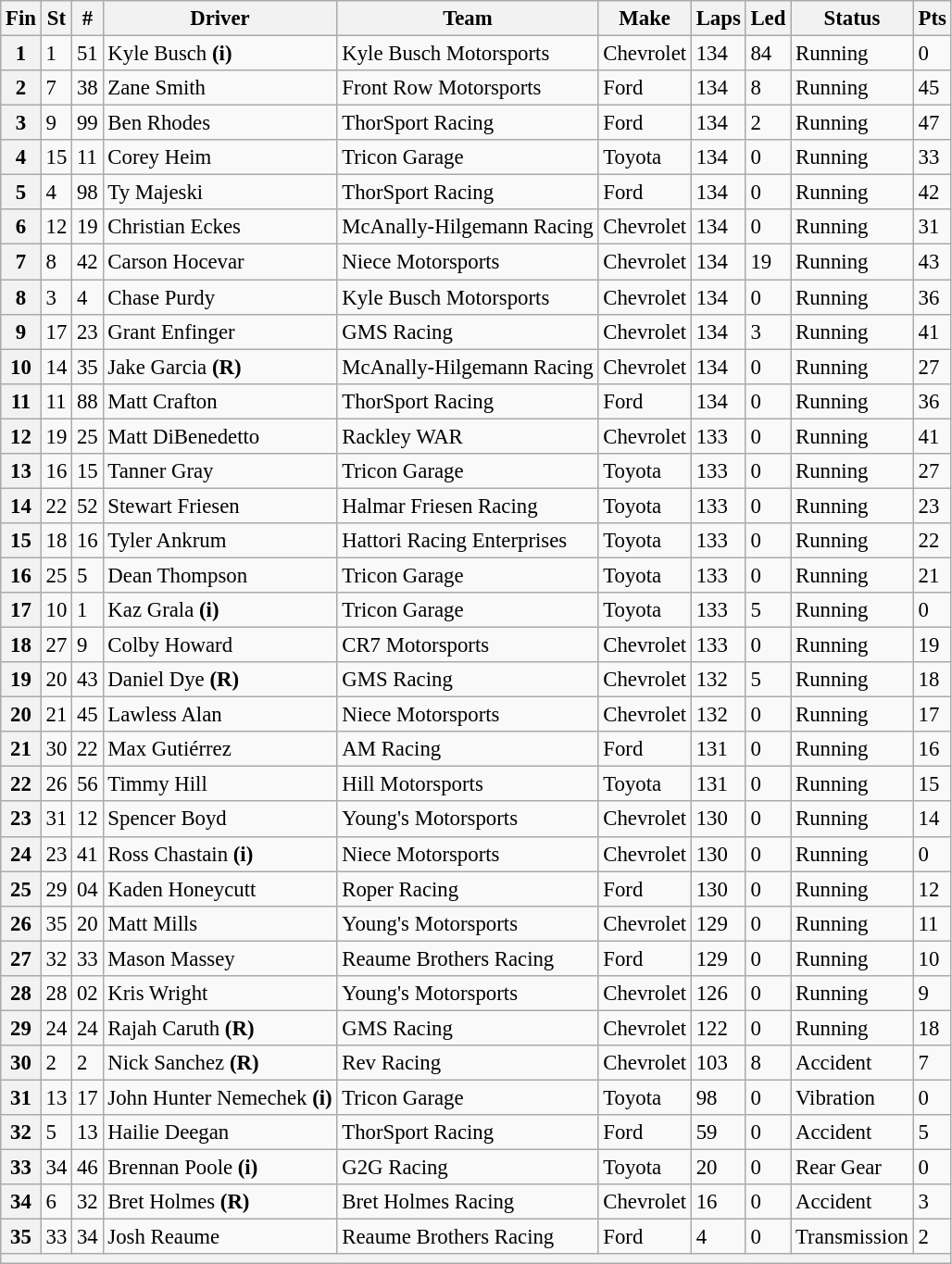<table class="wikitable" style="font-size:95%">
<tr>
<th>Fin</th>
<th>St</th>
<th>#</th>
<th>Driver</th>
<th>Team</th>
<th>Make</th>
<th>Laps</th>
<th>Led</th>
<th>Status</th>
<th>Pts</th>
</tr>
<tr>
<th>1</th>
<td>1</td>
<td>51</td>
<td>Kyle Busch <strong>(i)</strong></td>
<td>Kyle Busch Motorsports</td>
<td>Chevrolet</td>
<td>134</td>
<td>84</td>
<td>Running</td>
<td>0</td>
</tr>
<tr>
<th>2</th>
<td>7</td>
<td>38</td>
<td>Zane Smith</td>
<td>Front Row Motorsports</td>
<td>Ford</td>
<td>134</td>
<td>8</td>
<td>Running</td>
<td>45</td>
</tr>
<tr>
<th>3</th>
<td>9</td>
<td>99</td>
<td>Ben Rhodes</td>
<td>ThorSport Racing</td>
<td>Ford</td>
<td>134</td>
<td>2</td>
<td>Running</td>
<td>47</td>
</tr>
<tr>
<th>4</th>
<td>15</td>
<td>11</td>
<td>Corey Heim</td>
<td>Tricon Garage</td>
<td>Toyota</td>
<td>134</td>
<td>0</td>
<td>Running</td>
<td>33</td>
</tr>
<tr>
<th>5</th>
<td>4</td>
<td>98</td>
<td>Ty Majeski</td>
<td>ThorSport Racing</td>
<td>Ford</td>
<td>134</td>
<td>0</td>
<td>Running</td>
<td>42</td>
</tr>
<tr>
<th>6</th>
<td>12</td>
<td>19</td>
<td>Christian Eckes</td>
<td>McAnally-Hilgemann Racing</td>
<td>Chevrolet</td>
<td>134</td>
<td>0</td>
<td>Running</td>
<td>31</td>
</tr>
<tr>
<th>7</th>
<td>8</td>
<td>42</td>
<td>Carson Hocevar</td>
<td>Niece Motorsports</td>
<td>Chevrolet</td>
<td>134</td>
<td>19</td>
<td>Running</td>
<td>43</td>
</tr>
<tr>
<th>8</th>
<td>3</td>
<td>4</td>
<td>Chase Purdy</td>
<td>Kyle Busch Motorsports</td>
<td>Chevrolet</td>
<td>134</td>
<td>0</td>
<td>Running</td>
<td>36</td>
</tr>
<tr>
<th>9</th>
<td>17</td>
<td>23</td>
<td>Grant Enfinger</td>
<td>GMS Racing</td>
<td>Chevrolet</td>
<td>134</td>
<td>3</td>
<td>Running</td>
<td>41</td>
</tr>
<tr>
<th>10</th>
<td>14</td>
<td>35</td>
<td>Jake Garcia <strong>(R)</strong></td>
<td>McAnally-Hilgemann Racing</td>
<td>Chevrolet</td>
<td>134</td>
<td>0</td>
<td>Running</td>
<td>27</td>
</tr>
<tr>
<th>11</th>
<td>11</td>
<td>88</td>
<td>Matt Crafton</td>
<td>ThorSport Racing</td>
<td>Ford</td>
<td>134</td>
<td>0</td>
<td>Running</td>
<td>36</td>
</tr>
<tr>
<th>12</th>
<td>19</td>
<td>25</td>
<td>Matt DiBenedetto</td>
<td>Rackley WAR</td>
<td>Chevrolet</td>
<td>133</td>
<td>0</td>
<td>Running</td>
<td>41</td>
</tr>
<tr>
<th>13</th>
<td>16</td>
<td>15</td>
<td>Tanner Gray</td>
<td>Tricon Garage</td>
<td>Toyota</td>
<td>133</td>
<td>0</td>
<td>Running</td>
<td>27</td>
</tr>
<tr>
<th>14</th>
<td>22</td>
<td>52</td>
<td>Stewart Friesen</td>
<td>Halmar Friesen Racing</td>
<td>Toyota</td>
<td>133</td>
<td>0</td>
<td>Running</td>
<td>23</td>
</tr>
<tr>
<th>15</th>
<td>18</td>
<td>16</td>
<td>Tyler Ankrum</td>
<td>Hattori Racing Enterprises</td>
<td>Toyota</td>
<td>133</td>
<td>0</td>
<td>Running</td>
<td>22</td>
</tr>
<tr>
<th>16</th>
<td>25</td>
<td>5</td>
<td>Dean Thompson</td>
<td>Tricon Garage</td>
<td>Toyota</td>
<td>133</td>
<td>0</td>
<td>Running</td>
<td>21</td>
</tr>
<tr>
<th>17</th>
<td>10</td>
<td>1</td>
<td>Kaz Grala <strong>(i)</strong></td>
<td>Tricon Garage</td>
<td>Toyota</td>
<td>133</td>
<td>5</td>
<td>Running</td>
<td>0</td>
</tr>
<tr>
<th>18</th>
<td>27</td>
<td>9</td>
<td>Colby Howard</td>
<td>CR7 Motorsports</td>
<td>Chevrolet</td>
<td>133</td>
<td>0</td>
<td>Running</td>
<td>19</td>
</tr>
<tr>
<th>19</th>
<td>20</td>
<td>43</td>
<td>Daniel Dye <strong>(R)</strong></td>
<td>GMS Racing</td>
<td>Chevrolet</td>
<td>132</td>
<td>5</td>
<td>Running</td>
<td>18</td>
</tr>
<tr>
<th>20</th>
<td>21</td>
<td>45</td>
<td>Lawless Alan</td>
<td>Niece Motorsports</td>
<td>Chevrolet</td>
<td>132</td>
<td>0</td>
<td>Running</td>
<td>17</td>
</tr>
<tr>
<th>21</th>
<td>30</td>
<td>22</td>
<td>Max Gutiérrez</td>
<td>AM Racing</td>
<td>Ford</td>
<td>131</td>
<td>0</td>
<td>Running</td>
<td>16</td>
</tr>
<tr>
<th>22</th>
<td>26</td>
<td>56</td>
<td>Timmy Hill</td>
<td>Hill Motorsports</td>
<td>Toyota</td>
<td>131</td>
<td>0</td>
<td>Running</td>
<td>15</td>
</tr>
<tr>
<th>23</th>
<td>31</td>
<td>12</td>
<td>Spencer Boyd</td>
<td>Young's Motorsports</td>
<td>Chevrolet</td>
<td>130</td>
<td>0</td>
<td>Running</td>
<td>14</td>
</tr>
<tr>
<th>24</th>
<td>23</td>
<td>41</td>
<td>Ross Chastain <strong>(i)</strong></td>
<td>Niece Motorsports</td>
<td>Chevrolet</td>
<td>130</td>
<td>0</td>
<td>Running</td>
<td>0</td>
</tr>
<tr>
<th>25</th>
<td>29</td>
<td>04</td>
<td>Kaden Honeycutt</td>
<td>Roper Racing</td>
<td>Ford</td>
<td>130</td>
<td>0</td>
<td>Running</td>
<td>12</td>
</tr>
<tr>
<th>26</th>
<td>35</td>
<td>20</td>
<td>Matt Mills</td>
<td>Young's Motorsports</td>
<td>Chevrolet</td>
<td>129</td>
<td>0</td>
<td>Running</td>
<td>11</td>
</tr>
<tr>
<th>27</th>
<td>32</td>
<td>33</td>
<td>Mason Massey</td>
<td>Reaume Brothers Racing</td>
<td>Ford</td>
<td>129</td>
<td>0</td>
<td>Running</td>
<td>10</td>
</tr>
<tr>
<th>28</th>
<td>28</td>
<td>02</td>
<td>Kris Wright</td>
<td>Young's Motorsports</td>
<td>Chevrolet</td>
<td>126</td>
<td>0</td>
<td>Running</td>
<td>9</td>
</tr>
<tr>
<th>29</th>
<td>24</td>
<td>24</td>
<td>Rajah Caruth <strong>(R)</strong></td>
<td>GMS Racing</td>
<td>Chevrolet</td>
<td>122</td>
<td>0</td>
<td>Running</td>
<td>18</td>
</tr>
<tr>
<th>30</th>
<td>2</td>
<td>2</td>
<td>Nick Sanchez <strong>(R)</strong></td>
<td>Rev Racing</td>
<td>Chevrolet</td>
<td>103</td>
<td>8</td>
<td>Accident</td>
<td>7</td>
</tr>
<tr>
<th>31</th>
<td>13</td>
<td>17</td>
<td>John Hunter Nemechek <strong>(i)</strong></td>
<td>Tricon Garage</td>
<td>Toyota</td>
<td>98</td>
<td>0</td>
<td>Vibration</td>
<td>0</td>
</tr>
<tr>
<th>32</th>
<td>5</td>
<td>13</td>
<td>Hailie Deegan</td>
<td>ThorSport Racing</td>
<td>Ford</td>
<td>59</td>
<td>0</td>
<td>Accident</td>
<td>5</td>
</tr>
<tr>
<th>33</th>
<td>34</td>
<td>46</td>
<td>Brennan Poole <strong>(i)</strong></td>
<td>G2G Racing</td>
<td>Toyota</td>
<td>20</td>
<td>0</td>
<td>Rear Gear</td>
<td>0</td>
</tr>
<tr>
<th>34</th>
<td>6</td>
<td>32</td>
<td>Bret Holmes <strong>(R)</strong></td>
<td>Bret Holmes Racing</td>
<td>Chevrolet</td>
<td>16</td>
<td>0</td>
<td>Accident</td>
<td>3</td>
</tr>
<tr>
<th>35</th>
<td>33</td>
<td>34</td>
<td>Josh Reaume</td>
<td>Reaume Brothers Racing</td>
<td>Ford</td>
<td>4</td>
<td>0</td>
<td>Transmission</td>
<td>2</td>
</tr>
<tr>
<th colspan="10"></th>
</tr>
</table>
